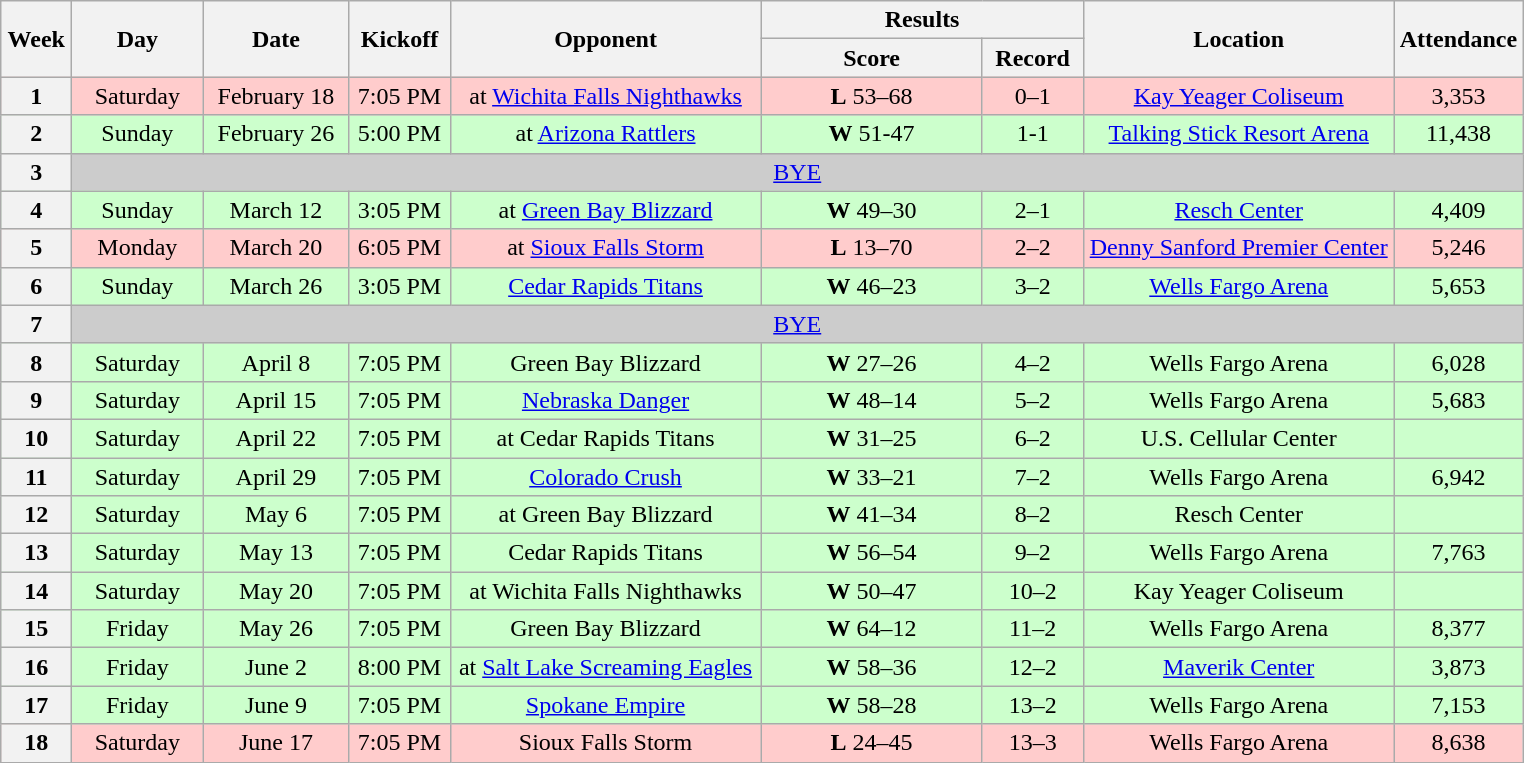<table class="wikitable">
<tr>
<th rowspan="2" width="40">Week</th>
<th rowspan="2" width="80">Day</th>
<th rowspan="2" width="90">Date</th>
<th rowspan="2" width="60">Kickoff</th>
<th rowspan="2" width="200">Opponent</th>
<th colspan="2" width="200">Results</th>
<th rowspan="2" width="200">Location</th>
<th rowspan="2" width="60">Attendance</th>
</tr>
<tr>
<th width="140">Score</th>
<th width="60">Record</th>
</tr>
<tr align="center" bgcolor="#FFCCCC">
<th>1</th>
<td>Saturday</td>
<td>February 18</td>
<td>7:05 PM</td>
<td>at <a href='#'>Wichita Falls Nighthawks</a></td>
<td><strong>L</strong> 53–68</td>
<td>0–1</td>
<td><a href='#'>Kay Yeager Coliseum</a></td>
<td>3,353</td>
</tr>
<tr align="center" bgcolor="#CCFFCC">
<th>2</th>
<td>Sunday</td>
<td>February 26</td>
<td>5:00 PM</td>
<td>at <a href='#'>Arizona Rattlers</a></td>
<td><strong>W</strong> 51-47</td>
<td>1-1</td>
<td><a href='#'>Talking Stick Resort Arena</a></td>
<td>11,438</td>
</tr>
<tr align="center" bgcolor="#CCCCCC">
<th>3</th>
<td colSpan=8><a href='#'>BYE</a></td>
</tr>
<tr align="center" bgcolor="#CCFFCC">
<th>4</th>
<td>Sunday</td>
<td>March 12</td>
<td>3:05 PM</td>
<td>at <a href='#'>Green Bay Blizzard</a></td>
<td><strong>W</strong> 49–30</td>
<td>2–1</td>
<td><a href='#'>Resch Center</a></td>
<td>4,409</td>
</tr>
<tr align="center" bgcolor="#FFCCCC">
<th>5</th>
<td>Monday</td>
<td>March 20</td>
<td>6:05 PM</td>
<td>at <a href='#'>Sioux Falls Storm</a></td>
<td><strong>L</strong> 13–70</td>
<td>2–2</td>
<td><a href='#'>Denny Sanford Premier Center</a></td>
<td>5,246</td>
</tr>
<tr align="center" bgcolor="#CCFFCC">
<th>6</th>
<td>Sunday</td>
<td>March 26</td>
<td>3:05 PM</td>
<td><a href='#'>Cedar Rapids Titans</a></td>
<td><strong>W</strong> 46–23</td>
<td>3–2</td>
<td><a href='#'>Wells Fargo Arena</a></td>
<td>5,653</td>
</tr>
<tr align="center" bgcolor="#CCCCCC">
<th>7</th>
<td colSpan=8><a href='#'>BYE</a></td>
</tr>
<tr align="center" bgcolor="#CCFFCC">
<th>8</th>
<td>Saturday</td>
<td>April 8</td>
<td>7:05 PM</td>
<td>Green Bay Blizzard</td>
<td><strong>W</strong> 27–26</td>
<td>4–2</td>
<td>Wells Fargo Arena</td>
<td>6,028</td>
</tr>
<tr align="center" bgcolor="#CCFFCC">
<th>9</th>
<td>Saturday</td>
<td>April 15</td>
<td>7:05 PM</td>
<td><a href='#'>Nebraska Danger</a></td>
<td><strong>W</strong> 48–14</td>
<td>5–2</td>
<td>Wells Fargo Arena</td>
<td>5,683</td>
</tr>
<tr align="center" bgcolor="#CCFFCC">
<th>10</th>
<td>Saturday</td>
<td>April 22</td>
<td>7:05 PM</td>
<td>at Cedar Rapids Titans</td>
<td><strong>W</strong> 31–25</td>
<td>6–2</td>
<td>U.S. Cellular Center</td>
<td></td>
</tr>
<tr align="center" bgcolor="#CCFFCC">
<th>11</th>
<td>Saturday</td>
<td>April 29</td>
<td>7:05 PM</td>
<td><a href='#'>Colorado Crush</a></td>
<td><strong>W</strong> 33–21</td>
<td>7–2</td>
<td>Wells Fargo Arena</td>
<td>6,942</td>
</tr>
<tr align="center" bgcolor="#CCFFCC">
<th>12</th>
<td>Saturday</td>
<td>May 6</td>
<td>7:05 PM</td>
<td>at Green Bay Blizzard</td>
<td><strong>W</strong> 41–34</td>
<td>8–2</td>
<td>Resch Center</td>
<td></td>
</tr>
<tr align="center" bgcolor="#CCFFCC">
<th>13</th>
<td>Saturday</td>
<td>May 13</td>
<td>7:05 PM</td>
<td>Cedar Rapids Titans</td>
<td><strong>W</strong> 56–54</td>
<td>9–2</td>
<td>Wells Fargo Arena</td>
<td>7,763</td>
</tr>
<tr align="center" bgcolor="#CCFFCC">
<th>14</th>
<td>Saturday</td>
<td>May 20</td>
<td>7:05 PM</td>
<td>at Wichita Falls Nighthawks</td>
<td><strong>W</strong> 50–47</td>
<td>10–2</td>
<td>Kay Yeager Coliseum</td>
<td></td>
</tr>
<tr align="center" bgcolor="#CCFFCC">
<th>15</th>
<td>Friday</td>
<td>May 26</td>
<td>7:05 PM</td>
<td>Green Bay Blizzard</td>
<td><strong>W</strong> 64–12</td>
<td>11–2</td>
<td>Wells Fargo Arena</td>
<td>8,377</td>
</tr>
<tr align="center" bgcolor="#CCFFCC">
<th>16</th>
<td>Friday</td>
<td>June 2</td>
<td>8:00 PM</td>
<td>at <a href='#'>Salt Lake Screaming Eagles</a></td>
<td><strong>W</strong> 58–36</td>
<td>12–2</td>
<td><a href='#'>Maverik Center</a></td>
<td>3,873</td>
</tr>
<tr align="center" bgcolor="#CCFFCC">
<th>17</th>
<td>Friday</td>
<td>June 9</td>
<td>7:05 PM</td>
<td><a href='#'>Spokane Empire</a></td>
<td><strong>W</strong> 58–28</td>
<td>13–2</td>
<td>Wells Fargo Arena</td>
<td>7,153</td>
</tr>
<tr align="center" bgcolor="#FFCCCC">
<th>18</th>
<td>Saturday</td>
<td>June 17</td>
<td>7:05 PM</td>
<td>Sioux Falls Storm</td>
<td><strong>L</strong> 24–45</td>
<td>13–3</td>
<td>Wells Fargo Arena</td>
<td>8,638</td>
</tr>
</table>
